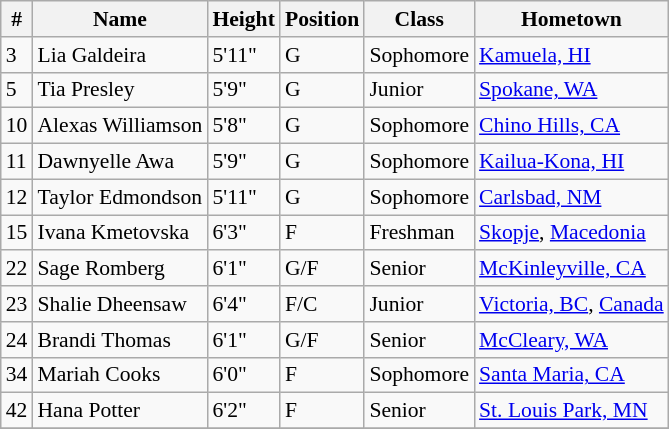<table class="wikitable" style="font-size: 90%">
<tr>
<th>#</th>
<th>Name</th>
<th>Height</th>
<th>Position</th>
<th>Class</th>
<th>Hometown</th>
</tr>
<tr>
<td>3</td>
<td>Lia Galdeira</td>
<td>5'11"</td>
<td>G</td>
<td>Sophomore</td>
<td><a href='#'>Kamuela, HI</a></td>
</tr>
<tr>
<td>5</td>
<td>Tia Presley</td>
<td>5'9"</td>
<td>G</td>
<td>Junior</td>
<td><a href='#'>Spokane, WA</a></td>
</tr>
<tr>
<td>10</td>
<td>Alexas Williamson</td>
<td>5'8"</td>
<td>G</td>
<td>Sophomore</td>
<td><a href='#'>Chino Hills, CA</a></td>
</tr>
<tr>
<td>11</td>
<td>Dawnyelle Awa</td>
<td>5'9"</td>
<td>G</td>
<td>Sophomore</td>
<td><a href='#'>Kailua-Kona, HI</a></td>
</tr>
<tr>
<td>12</td>
<td>Taylor Edmondson</td>
<td>5'11"</td>
<td>G</td>
<td>Sophomore</td>
<td><a href='#'>Carlsbad, NM</a></td>
</tr>
<tr>
<td>15</td>
<td>Ivana Kmetovska</td>
<td>6'3"</td>
<td>F</td>
<td>Freshman</td>
<td><a href='#'>Skopje</a>, <a href='#'>Macedonia</a></td>
</tr>
<tr>
<td>22</td>
<td>Sage Romberg</td>
<td>6'1"</td>
<td>G/F</td>
<td>Senior</td>
<td><a href='#'>McKinleyville, CA</a></td>
</tr>
<tr>
<td>23</td>
<td>Shalie Dheensaw</td>
<td>6'4"</td>
<td>F/C</td>
<td>Junior</td>
<td><a href='#'>Victoria, BC</a>, <a href='#'>Canada</a></td>
</tr>
<tr>
<td>24</td>
<td>Brandi Thomas</td>
<td>6'1"</td>
<td>G/F</td>
<td>Senior</td>
<td><a href='#'>McCleary, WA</a></td>
</tr>
<tr>
<td>34</td>
<td>Mariah Cooks</td>
<td>6'0"</td>
<td>F</td>
<td>Sophomore</td>
<td><a href='#'>Santa Maria, CA</a></td>
</tr>
<tr>
<td>42</td>
<td>Hana Potter</td>
<td>6'2"</td>
<td>F</td>
<td>Senior</td>
<td><a href='#'>St. Louis Park, MN</a></td>
</tr>
<tr>
</tr>
</table>
